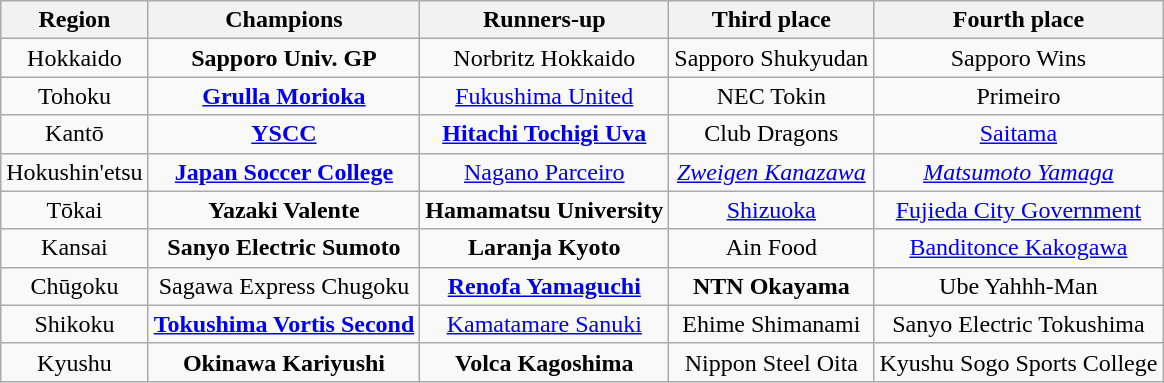<table class="wikitable" style="text-align:center;">
<tr>
<th>Region</th>
<th>Champions</th>
<th>Runners-up</th>
<th>Third place</th>
<th>Fourth place</th>
</tr>
<tr>
<td>Hokkaido</td>
<td><strong>Sapporo Univ. GP</strong></td>
<td>Norbritz Hokkaido</td>
<td>Sapporo Shukyudan</td>
<td>Sapporo Wins</td>
</tr>
<tr>
<td>Tohoku</td>
<td><strong><a href='#'>Grulla Morioka</a></strong></td>
<td><a href='#'>Fukushima United</a></td>
<td>NEC Tokin</td>
<td>Primeiro</td>
</tr>
<tr>
<td>Kantō</td>
<td><strong><a href='#'>YSCC</a></strong></td>
<td><strong><a href='#'>Hitachi Tochigi Uva</a></strong></td>
<td>Club Dragons</td>
<td><a href='#'>Saitama</a></td>
</tr>
<tr>
<td>Hokushin'etsu</td>
<td><strong><a href='#'>Japan Soccer College</a></strong></td>
<td><a href='#'>Nagano Parceiro</a></td>
<td><em><a href='#'>Zweigen Kanazawa</a></em></td>
<td><em><a href='#'>Matsumoto Yamaga</a></em></td>
</tr>
<tr>
<td>Tōkai</td>
<td><strong>Yazaki Valente</strong></td>
<td><strong>Hamamatsu University</strong></td>
<td><a href='#'>Shizuoka</a></td>
<td><a href='#'>Fujieda City Government</a></td>
</tr>
<tr>
<td>Kansai</td>
<td><strong>Sanyo Electric Sumoto</strong></td>
<td><strong>Laranja Kyoto</strong></td>
<td>Ain Food</td>
<td><a href='#'>Banditonce Kakogawa</a></td>
</tr>
<tr>
<td>Chūgoku</td>
<td>Sagawa Express Chugoku</td>
<td><strong><a href='#'>Renofa Yamaguchi</a></strong></td>
<td><strong>NTN Okayama</strong></td>
<td>Ube Yahhh-Man</td>
</tr>
<tr>
<td>Shikoku</td>
<td><strong><a href='#'>Tokushima Vortis Second</a></strong></td>
<td><a href='#'>Kamatamare Sanuki</a></td>
<td>Ehime Shimanami</td>
<td>Sanyo Electric Tokushima</td>
</tr>
<tr>
<td>Kyushu</td>
<td><strong>Okinawa Kariyushi</strong></td>
<td><strong>Volca Kagoshima</strong></td>
<td>Nippon Steel Oita</td>
<td>Kyushu Sogo Sports College</td>
</tr>
</table>
